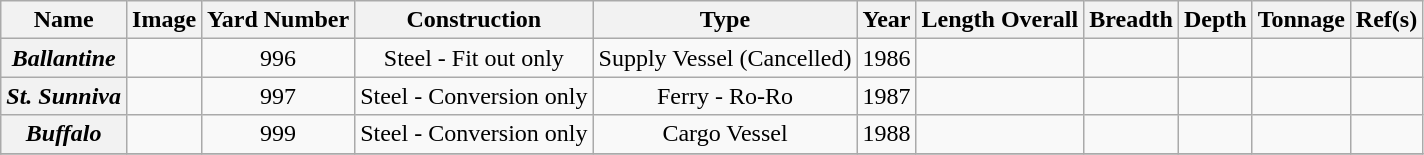<table class="wikitable plainrowheaders sortable" style="text-align: center;">
<tr>
<th scope=col>Name</th>
<th scope=col class=unsortable>Image</th>
<th scope=col>Yard Number</th>
<th scope=col>Construction</th>
<th scope=col>Type</th>
<th scope=col>Year</th>
<th scope=col>Length Overall</th>
<th scope=col>Breadth</th>
<th scope=col>Depth</th>
<th scope=col class=unsortable>Tonnage</th>
<th scope=col class=unsortable>Ref(s)</th>
</tr>
<tr>
<th scope=row><em>Ballantine</em></th>
<td></td>
<td>996</td>
<td>Steel - Fit out only</td>
<td>Supply Vessel (Cancelled)</td>
<td>1986</td>
<td></td>
<td></td>
<td></td>
<td></td>
<td></td>
</tr>
<tr>
<th scope=row><em>St. Sunniva</em></th>
<td></td>
<td>997</td>
<td>Steel - Conversion only</td>
<td>Ferry - Ro-Ro</td>
<td>1987</td>
<td></td>
<td></td>
<td></td>
<td></td>
<td></td>
</tr>
<tr>
<th scope=row><em>Buffalo</em></th>
<td></td>
<td>999</td>
<td>Steel - Conversion only</td>
<td>Cargo Vessel</td>
<td>1988</td>
<td></td>
<td></td>
<td></td>
<td></td>
<td></td>
</tr>
<tr>
</tr>
</table>
